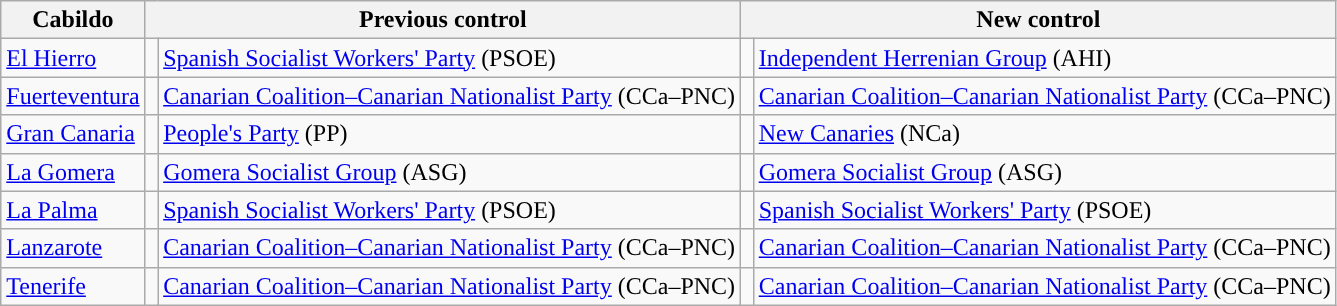<table class="wikitable sortable">
<tr>
<th>Cabildo</th>
<th colspan="2" style="width:375px;">Previous control</th>
<th colspan="2" style="width:375px;">New control</th>
</tr>
<tr>
<td><a href='#'>El Hierro</a></td>
<td width="1" style="color:inherit;background:"></td>
<td><a href='#'>Spanish Socialist Workers' Party</a> (PSOE)</td>
<td width="1" style="color:inherit;background:"></td>
<td><a href='#'>Independent Herrenian Group</a> (AHI)</td>
</tr>
<tr>
<td><a href='#'>Fuerteventura</a></td>
<td style="color:inherit;background:"></td>
<td><a href='#'>Canarian Coalition–Canarian Nationalist Party</a> (CCa–PNC)</td>
<td style="color:inherit;background:"></td>
<td><a href='#'>Canarian Coalition–Canarian Nationalist Party</a> (CCa–PNC)</td>
</tr>
<tr>
<td><a href='#'>Gran Canaria</a></td>
<td style="color:inherit;background:"></td>
<td><a href='#'>People's Party</a> (PP)</td>
<td style="color:inherit;background:"></td>
<td><a href='#'>New Canaries</a> (NCa)</td>
</tr>
<tr>
<td><a href='#'>La Gomera</a></td>
<td style="color:inherit;background:"></td>
<td><a href='#'>Gomera Socialist Group</a> (ASG)</td>
<td style="color:inherit;background:"></td>
<td><a href='#'>Gomera Socialist Group</a> (ASG)</td>
</tr>
<tr>
<td><a href='#'>La Palma</a></td>
<td style="color:inherit;background:"></td>
<td><a href='#'>Spanish Socialist Workers' Party</a> (PSOE)</td>
<td style="color:inherit;background:"></td>
<td><a href='#'>Spanish Socialist Workers' Party</a> (PSOE)</td>
</tr>
<tr>
<td><a href='#'>Lanzarote</a></td>
<td style="color:inherit;background:"></td>
<td><a href='#'>Canarian Coalition–Canarian Nationalist Party</a> (CCa–PNC)</td>
<td style="color:inherit;background:"></td>
<td><a href='#'>Canarian Coalition–Canarian Nationalist Party</a> (CCa–PNC)</td>
</tr>
<tr>
<td><a href='#'>Tenerife</a></td>
<td style="color:inherit;background:"></td>
<td><a href='#'>Canarian Coalition–Canarian Nationalist Party</a> (CCa–PNC)</td>
<td style="color:inherit;background:"></td>
<td><a href='#'>Canarian Coalition–Canarian Nationalist Party</a> (CCa–PNC)</td>
</tr>
</table>
